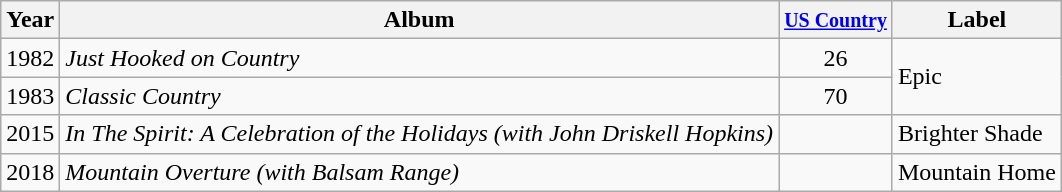<table class="wikitable">
<tr>
<th>Year</th>
<th>Album</th>
<th><small><a href='#'>US Country</a></small></th>
<th>Label</th>
</tr>
<tr>
<td>1982</td>
<td><em>Just Hooked on Country</em></td>
<td align="center">26</td>
<td rowspan="2">Epic</td>
</tr>
<tr>
<td>1983</td>
<td><em>Classic Country</em></td>
<td align="center">70</td>
</tr>
<tr>
<td>2015</td>
<td><em>In The Spirit: A Celebration of the Holidays (with John Driskell Hopkins)</em></td>
<td align="center"></td>
<td>Brighter Shade</td>
</tr>
<tr>
<td>2018</td>
<td><em>Mountain Overture (with Balsam Range)</em></td>
<td align="center"></td>
<td>Mountain Home</td>
</tr>
</table>
